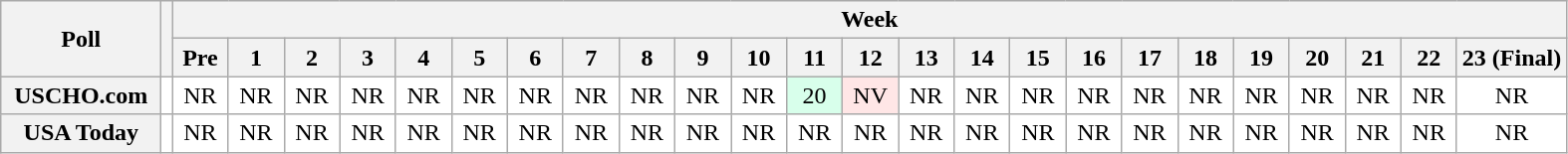<table class="wikitable" style="white-space:nowrap;">
<tr>
<th scope="col" width="100" rowspan="2">Poll</th>
<th rowspan="2"></th>
<th colspan="25">Week</th>
</tr>
<tr>
<th scope="col" width="30">Pre</th>
<th scope="col" width="30">1</th>
<th scope="col" width="30">2</th>
<th scope="col" width="30">3</th>
<th scope="col" width="30">4</th>
<th scope="col" width="30">5</th>
<th scope="col" width="30">6</th>
<th scope="col" width="30">7</th>
<th scope="col" width="30">8</th>
<th scope="col" width="30">9</th>
<th scope="col" width="30">10</th>
<th scope="col" width="30">11</th>
<th scope="col" width="30">12</th>
<th scope="col" width="30">13</th>
<th scope="col" width="30">14</th>
<th scope="col" width="30">15</th>
<th scope="col" width="30">16</th>
<th scope="col" width="30">17</th>
<th scope="col" width="30">18</th>
<th scope="col" width="30">19</th>
<th scope="col" width="30">20</th>
<th scope="col" width="30">21</th>
<th scope="col" width="30">22</th>
<th scope="col" width="30">23 (Final)</th>
</tr>
<tr style="text-align:center;">
<th>USCHO.com</th>
<td bgcolor=FFFFFF></td>
<td bgcolor=FFFFFF>NR</td>
<td bgcolor=FFFFFF>NR</td>
<td bgcolor=FFFFFF>NR</td>
<td bgcolor=FFFFFF>NR</td>
<td bgcolor=FFFFFF>NR</td>
<td bgcolor=FFFFFF>NR</td>
<td bgcolor=FFFFFF>NR</td>
<td bgcolor=FFFFFF>NR</td>
<td bgcolor=FFFFFF>NR</td>
<td bgcolor=FFFFFF>NR</td>
<td bgcolor=FFFFFF>NR</td>
<td bgcolor=D8FFEB>20</td>
<td bgcolor=FFE6E6>NV</td>
<td bgcolor=FFFFFF>NR</td>
<td bgcolor=FFFFFF>NR</td>
<td bgcolor=FFFFFF>NR</td>
<td bgcolor=FFFFFF>NR</td>
<td bgcolor=FFFFFF>NR</td>
<td bgcolor=FFFFFF>NR</td>
<td bgcolor=FFFFFF>NR</td>
<td bgcolor=FFFFFF>NR</td>
<td bgcolor=FFFFFF>NR</td>
<td bgcolor=FFFFFF>NR</td>
<td bgcolor=FFFFFF>NR</td>
</tr>
<tr style="text-align:center;">
<th>USA Today</th>
<td bgcolor=FFFFFF></td>
<td bgcolor=FFFFFF>NR</td>
<td bgcolor=FFFFFF>NR</td>
<td bgcolor=FFFFFF>NR</td>
<td bgcolor=FFFFFF>NR</td>
<td bgcolor=FFFFFF>NR</td>
<td bgcolor=FFFFFF>NR</td>
<td bgcolor=FFFFFF>NR</td>
<td bgcolor=FFFFFF>NR</td>
<td bgcolor=FFFFFF>NR</td>
<td bgcolor=FFFFFF>NR</td>
<td bgcolor=FFFFFF>NR</td>
<td bgcolor=FFFFFF>NR</td>
<td bgcolor=FFFFFF>NR</td>
<td bgcolor=FFFFFF>NR</td>
<td bgcolor=FFFFFF>NR</td>
<td bgcolor=FFFFFF>NR</td>
<td bgcolor=FFFFFF>NR</td>
<td bgcolor=FFFFFF>NR</td>
<td bgcolor=FFFFFF>NR</td>
<td bgcolor=FFFFFF>NR</td>
<td bgcolor=FFFFFF>NR</td>
<td bgcolor=FFFFFF>NR</td>
<td bgcolor=FFFFFF>NR</td>
<td bgcolor=FFFFFF>NR</td>
</tr>
</table>
